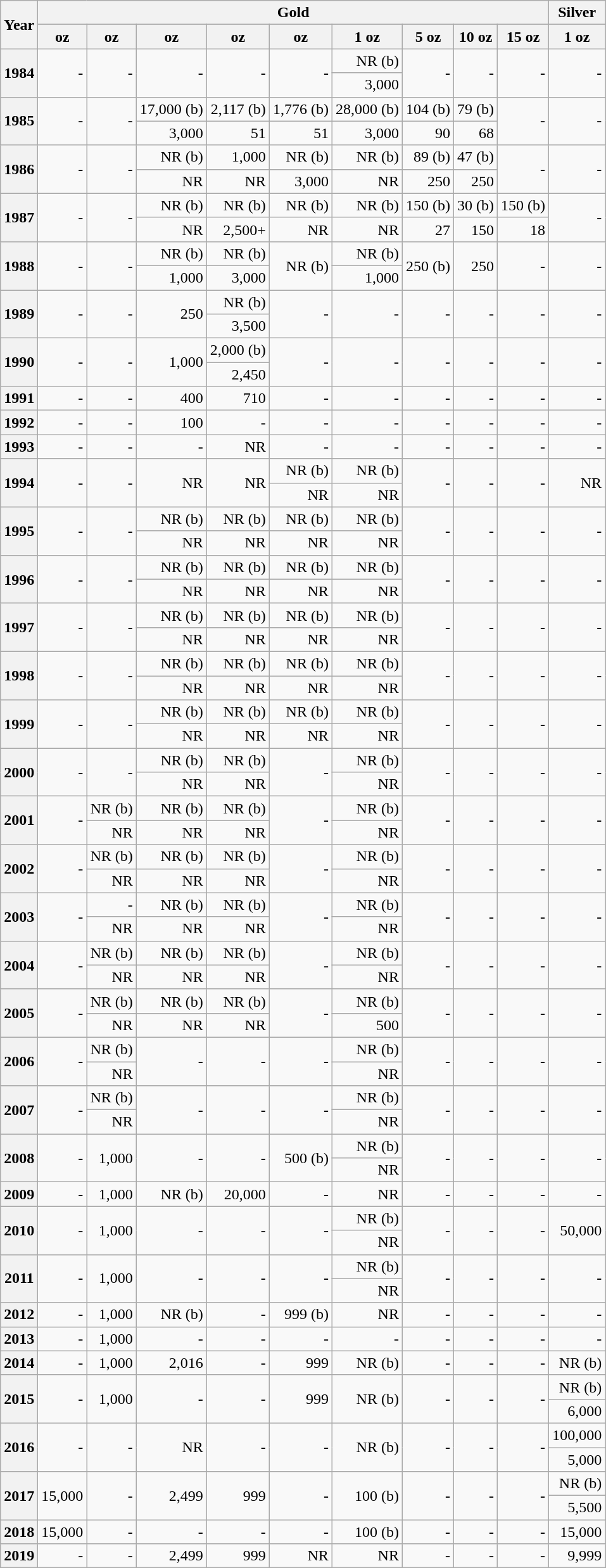<table class="wikitable" style="text-align:right;">
<tr>
<th rowspan="2">Year</th>
<th colspan="9">Gold</th>
<th>Silver</th>
</tr>
<tr>
<th> oz</th>
<th> oz</th>
<th> oz</th>
<th> oz</th>
<th> oz</th>
<th>1 oz</th>
<th>5 oz</th>
<th>10 oz</th>
<th>15 oz</th>
<th>1 oz</th>
</tr>
<tr>
<th rowspan="2">1984</th>
<td rowspan="2">-</td>
<td rowspan="2">-</td>
<td rowspan="2">-</td>
<td rowspan="2">-</td>
<td rowspan="2">-</td>
<td>NR (b)</td>
<td rowspan="2">-</td>
<td rowspan="2">-</td>
<td rowspan="2">-</td>
<td rowspan="2">-</td>
</tr>
<tr>
<td>3,000</td>
</tr>
<tr>
<th rowspan="2">1985</th>
<td rowspan="2">-</td>
<td rowspan="2">-</td>
<td>17,000 (b)</td>
<td>2,117 (b)</td>
<td>1,776 (b)</td>
<td>28,000 (b)</td>
<td>104 (b)</td>
<td>79 (b)</td>
<td rowspan="2">-</td>
<td rowspan="2">-</td>
</tr>
<tr>
<td>3,000</td>
<td>51</td>
<td>51</td>
<td>3,000</td>
<td>90</td>
<td>68</td>
</tr>
<tr>
<th rowspan="2">1986</th>
<td rowspan="2">-</td>
<td rowspan="2">-</td>
<td>NR (b)</td>
<td>1,000</td>
<td>NR (b)</td>
<td>NR (b)</td>
<td>89 (b)</td>
<td>47 (b)</td>
<td rowspan="2">-</td>
<td rowspan="2">-</td>
</tr>
<tr>
<td>NR</td>
<td>NR</td>
<td>3,000</td>
<td>NR</td>
<td>250</td>
<td>250</td>
</tr>
<tr>
<th rowspan="2">1987</th>
<td rowspan="2">-</td>
<td rowspan="2">-</td>
<td>NR (b)</td>
<td>NR (b)</td>
<td>NR (b)</td>
<td>NR (b)</td>
<td>150 (b)</td>
<td>30 (b)</td>
<td>150 (b)</td>
<td rowspan="2">-</td>
</tr>
<tr>
<td>NR</td>
<td>2,500+</td>
<td>NR</td>
<td>NR</td>
<td>27</td>
<td>150</td>
<td>18</td>
</tr>
<tr>
<th rowspan="2">1988</th>
<td rowspan="2">-</td>
<td rowspan="2">-</td>
<td>NR (b)</td>
<td>NR (b)</td>
<td rowspan="2">NR (b)</td>
<td>NR (b)</td>
<td rowspan="2">250 (b)</td>
<td rowspan="2">250</td>
<td rowspan="2">-</td>
<td rowspan="2">-</td>
</tr>
<tr>
<td>1,000</td>
<td>3,000</td>
<td>1,000</td>
</tr>
<tr>
<th rowspan="2">1989</th>
<td rowspan="2">-</td>
<td rowspan="2">-</td>
<td rowspan="2">250</td>
<td>NR (b)</td>
<td rowspan="2">-</td>
<td rowspan="2">-</td>
<td rowspan="2">-</td>
<td rowspan="2">-</td>
<td rowspan="2">-</td>
<td rowspan="2">-</td>
</tr>
<tr>
<td>3,500</td>
</tr>
<tr>
<th rowspan="2">1990</th>
<td rowspan="2">-</td>
<td rowspan="2">-</td>
<td rowspan="2">1,000</td>
<td>2,000 (b)</td>
<td rowspan="2">-</td>
<td rowspan="2">-</td>
<td rowspan="2">-</td>
<td rowspan="2">-</td>
<td rowspan="2">-</td>
<td rowspan="2">-</td>
</tr>
<tr>
<td>2,450</td>
</tr>
<tr>
<th>1991</th>
<td>-</td>
<td>-</td>
<td>400</td>
<td>710</td>
<td>-</td>
<td>-</td>
<td>-</td>
<td>-</td>
<td>-</td>
<td>-</td>
</tr>
<tr>
<th>1992</th>
<td>-</td>
<td>-</td>
<td>100</td>
<td>-</td>
<td>-</td>
<td>-</td>
<td>-</td>
<td>-</td>
<td>-</td>
<td>-</td>
</tr>
<tr>
<th>1993</th>
<td>-</td>
<td>-</td>
<td>-</td>
<td>NR</td>
<td>-</td>
<td>-</td>
<td>-</td>
<td>-</td>
<td>-</td>
<td>-</td>
</tr>
<tr>
<th rowspan="2">1994</th>
<td rowspan="2">-</td>
<td rowspan="2">-</td>
<td rowspan="2">NR</td>
<td rowspan="2">NR</td>
<td>NR (b)</td>
<td>NR (b)</td>
<td rowspan="2">-</td>
<td rowspan="2">-</td>
<td rowspan="2">-</td>
<td rowspan="2">NR</td>
</tr>
<tr>
<td>NR</td>
<td>NR</td>
</tr>
<tr>
<th rowspan="2">1995</th>
<td rowspan="2">-</td>
<td rowspan="2">-</td>
<td>NR (b)</td>
<td>NR (b)</td>
<td>NR (b)</td>
<td>NR (b)</td>
<td rowspan="2">-</td>
<td rowspan="2">-</td>
<td rowspan="2">-</td>
<td rowspan="2">-</td>
</tr>
<tr>
<td>NR</td>
<td>NR</td>
<td>NR</td>
<td>NR</td>
</tr>
<tr>
<th rowspan="2">1996</th>
<td rowspan="2">-</td>
<td rowspan="2">-</td>
<td>NR (b)</td>
<td>NR (b)</td>
<td>NR (b)</td>
<td>NR (b)</td>
<td rowspan="2">-</td>
<td rowspan="2">-</td>
<td rowspan="2">-</td>
<td rowspan="2">-</td>
</tr>
<tr>
<td>NR</td>
<td>NR</td>
<td>NR</td>
<td>NR</td>
</tr>
<tr>
<th rowspan="2">1997</th>
<td rowspan="2">-</td>
<td rowspan="2">-</td>
<td>NR (b)</td>
<td>NR (b)</td>
<td>NR (b)</td>
<td>NR (b)</td>
<td rowspan="2">-</td>
<td rowspan="2">-</td>
<td rowspan="2">-</td>
<td rowspan="2">-</td>
</tr>
<tr>
<td>NR</td>
<td>NR</td>
<td>NR</td>
<td>NR</td>
</tr>
<tr>
<th rowspan="2">1998</th>
<td rowspan="2">-</td>
<td rowspan="2">-</td>
<td>NR (b)</td>
<td>NR (b)</td>
<td>NR (b)</td>
<td>NR (b)</td>
<td rowspan="2">-</td>
<td rowspan="2">-</td>
<td rowspan="2">-</td>
<td rowspan="2">-</td>
</tr>
<tr>
<td>NR</td>
<td>NR</td>
<td>NR</td>
<td>NR</td>
</tr>
<tr>
<th rowspan="2">1999</th>
<td rowspan="2">-</td>
<td rowspan="2">-</td>
<td>NR (b)</td>
<td>NR (b)</td>
<td>NR (b)</td>
<td>NR (b)</td>
<td rowspan="2">-</td>
<td rowspan="2">-</td>
<td rowspan="2">-</td>
<td rowspan="2">-</td>
</tr>
<tr>
<td>NR</td>
<td>NR</td>
<td>NR</td>
<td>NR</td>
</tr>
<tr>
<th rowspan="2">2000</th>
<td rowspan="2">-</td>
<td rowspan="2">-</td>
<td>NR (b)</td>
<td>NR (b)</td>
<td rowspan="2">-</td>
<td>NR (b)</td>
<td rowspan="2">-</td>
<td rowspan="2">-</td>
<td rowspan="2">-</td>
<td rowspan="2">-</td>
</tr>
<tr>
<td>NR</td>
<td>NR</td>
<td>NR</td>
</tr>
<tr>
<th rowspan="2">2001</th>
<td rowspan="2">-</td>
<td>NR (b)</td>
<td>NR (b)</td>
<td>NR (b)</td>
<td rowspan="2">-</td>
<td>NR (b)</td>
<td rowspan="2">-</td>
<td rowspan="2">-</td>
<td rowspan="2">-</td>
<td rowspan="2">-</td>
</tr>
<tr>
<td>NR</td>
<td>NR</td>
<td>NR</td>
<td>NR</td>
</tr>
<tr>
<th rowspan="2">2002</th>
<td rowspan="2">-</td>
<td>NR (b)</td>
<td>NR (b)</td>
<td>NR (b)</td>
<td rowspan="2">-</td>
<td>NR (b)</td>
<td rowspan="2">-</td>
<td rowspan="2">-</td>
<td rowspan="2">-</td>
<td rowspan="2">-</td>
</tr>
<tr>
<td>NR</td>
<td>NR</td>
<td>NR</td>
<td>NR</td>
</tr>
<tr>
<th rowspan="2">2003</th>
<td rowspan="2">-</td>
<td NR (b)>-</td>
<td>NR (b)</td>
<td>NR (b)</td>
<td rowspan="2">-</td>
<td>NR (b)</td>
<td rowspan="2">-</td>
<td rowspan="2">-</td>
<td rowspan="2">-</td>
<td rowspan="2">-</td>
</tr>
<tr>
<td>NR</td>
<td>NR</td>
<td>NR</td>
<td>NR</td>
</tr>
<tr>
<th rowspan="2">2004</th>
<td rowspan="2">-</td>
<td>NR (b)</td>
<td>NR (b)</td>
<td>NR (b)</td>
<td rowspan="2">-</td>
<td>NR (b)</td>
<td rowspan="2">-</td>
<td rowspan="2">-</td>
<td rowspan="2">-</td>
<td rowspan="2">-</td>
</tr>
<tr>
<td>NR</td>
<td>NR</td>
<td>NR</td>
<td>NR</td>
</tr>
<tr>
<th rowspan="2">2005</th>
<td rowspan="2">-</td>
<td>NR (b)</td>
<td>NR (b)</td>
<td>NR (b)</td>
<td rowspan="2">-</td>
<td>NR (b)</td>
<td rowspan="2">-</td>
<td rowspan="2">-</td>
<td rowspan="2">-</td>
<td rowspan="2">-</td>
</tr>
<tr>
<td>NR</td>
<td>NR</td>
<td>NR</td>
<td>500</td>
</tr>
<tr>
<th rowspan="2">2006</th>
<td rowspan="2">-</td>
<td>NR (b)</td>
<td rowspan="2">-</td>
<td rowspan="2">-</td>
<td rowspan="2">-</td>
<td>NR (b)</td>
<td rowspan="2">-</td>
<td rowspan="2">-</td>
<td rowspan="2">-</td>
<td rowspan="2">-</td>
</tr>
<tr>
<td>NR</td>
<td>NR</td>
</tr>
<tr>
<th rowspan="2">2007</th>
<td rowspan="2">-</td>
<td>NR (b)</td>
<td rowspan="2">-</td>
<td rowspan="2">-</td>
<td rowspan="2">-</td>
<td>NR (b)</td>
<td rowspan="2">-</td>
<td rowspan="2">-</td>
<td rowspan="2">-</td>
<td rowspan="2">-</td>
</tr>
<tr>
<td>NR</td>
<td>NR</td>
</tr>
<tr>
<th rowspan="2">2008</th>
<td rowspan="2">-</td>
<td rowspan="2">1,000</td>
<td rowspan="2">-</td>
<td rowspan="2">-</td>
<td rowspan="2">500 (b)</td>
<td>NR (b)</td>
<td rowspan="2">-</td>
<td rowspan="2">-</td>
<td rowspan="2">-</td>
<td rowspan="2">-</td>
</tr>
<tr>
<td>NR</td>
</tr>
<tr>
<th>2009</th>
<td>-</td>
<td>1,000</td>
<td>NR (b)</td>
<td>20,000</td>
<td>-</td>
<td>NR</td>
<td>-</td>
<td>-</td>
<td>-</td>
<td>-</td>
</tr>
<tr>
<th rowspan="2">2010</th>
<td rowspan="2">-</td>
<td rowspan="2">1,000</td>
<td rowspan="2">-</td>
<td rowspan="2">-</td>
<td rowspan="2">-</td>
<td>NR (b)</td>
<td rowspan="2">-</td>
<td rowspan="2">-</td>
<td rowspan="2">-</td>
<td rowspan="2">50,000</td>
</tr>
<tr>
<td>NR</td>
</tr>
<tr>
<th rowspan="2">2011</th>
<td rowspan="2">-</td>
<td rowspan="2">1,000</td>
<td rowspan="2">-</td>
<td rowspan="2">-</td>
<td rowspan="2">-</td>
<td>NR (b)</td>
<td rowspan="2">-</td>
<td rowspan="2">-</td>
<td rowspan="2">-</td>
<td rowspan="2">-</td>
</tr>
<tr>
<td>NR</td>
</tr>
<tr>
<th>2012</th>
<td>-</td>
<td>1,000</td>
<td>NR (b)</td>
<td>-</td>
<td>999 (b)</td>
<td>NR</td>
<td>-</td>
<td>-</td>
<td>-</td>
<td>-</td>
</tr>
<tr>
<th>2013</th>
<td>-</td>
<td>1,000</td>
<td>-</td>
<td>-</td>
<td>-</td>
<td>-</td>
<td>-</td>
<td>-</td>
<td>-</td>
<td>-</td>
</tr>
<tr>
<th>2014</th>
<td>-</td>
<td>1,000</td>
<td>2,016</td>
<td>-</td>
<td>999</td>
<td>NR (b)</td>
<td>-</td>
<td>-</td>
<td>-</td>
<td>NR (b)</td>
</tr>
<tr>
<th rowspan="2">2015</th>
<td rowspan="2">-</td>
<td rowspan="2">1,000</td>
<td rowspan="2">-</td>
<td rowspan="2">-</td>
<td rowspan="2">999</td>
<td rowspan="2">NR (b)</td>
<td rowspan="2">-</td>
<td rowspan="2">-</td>
<td rowspan="2">-</td>
<td>NR (b)</td>
</tr>
<tr>
<td>6,000</td>
</tr>
<tr>
<th rowspan="2">2016</th>
<td rowspan="2">-</td>
<td rowspan="2">-</td>
<td rowspan="2">NR</td>
<td rowspan="2">-</td>
<td rowspan="2">-</td>
<td rowspan="2">NR (b)</td>
<td rowspan="2">-</td>
<td rowspan="2">-</td>
<td rowspan="2">-</td>
<td>100,000</td>
</tr>
<tr>
<td>5,000</td>
</tr>
<tr>
<th rowspan="2">2017</th>
<td rowspan="2">15,000</td>
<td rowspan="2">-</td>
<td rowspan="2">2,499</td>
<td rowspan="2">999</td>
<td rowspan="2">-</td>
<td rowspan="2">100 (b)</td>
<td rowspan="2">-</td>
<td rowspan="2">-</td>
<td rowspan="2">-</td>
<td>NR (b)</td>
</tr>
<tr>
<td>5,500</td>
</tr>
<tr>
<th>2018</th>
<td>15,000</td>
<td>-</td>
<td>-</td>
<td>-</td>
<td>-</td>
<td>100 (b)</td>
<td>-</td>
<td>-</td>
<td>-</td>
<td>15,000</td>
</tr>
<tr>
<th>2019</th>
<td>-</td>
<td>-</td>
<td>2,499</td>
<td>999</td>
<td>NR</td>
<td>NR</td>
<td>-</td>
<td>-</td>
<td>-</td>
<td>9,999</td>
</tr>
</table>
